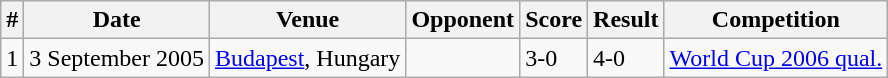<table class="wikitable">
<tr>
<th>#</th>
<th>Date</th>
<th>Venue</th>
<th>Opponent</th>
<th>Score</th>
<th>Result</th>
<th>Competition</th>
</tr>
<tr>
<td>1</td>
<td>3 September 2005</td>
<td><a href='#'>Budapest</a>, Hungary</td>
<td></td>
<td>3-0</td>
<td>4-0</td>
<td><a href='#'>World Cup 2006 qual.</a></td>
</tr>
</table>
